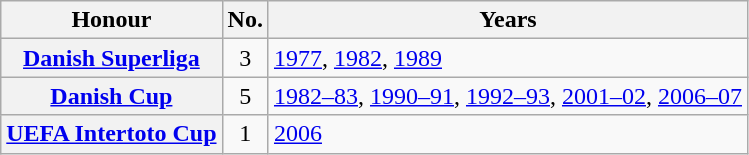<table class="wikitable plainrowheaders">
<tr>
<th scope=col>Honour</th>
<th scope=col>No.</th>
<th scope=col>Years</th>
</tr>
<tr>
<th scope=row><a href='#'>Danish Superliga</a></th>
<td align=center>3</td>
<td><a href='#'>1977</a>, <a href='#'>1982</a>, <a href='#'>1989</a></td>
</tr>
<tr>
<th scope=row><a href='#'>Danish Cup</a></th>
<td align=center>5</td>
<td><a href='#'>1982–83</a>, <a href='#'>1990–91</a>, <a href='#'>1992–93</a>, <a href='#'>2001–02</a>, <a href='#'>2006–07</a></td>
</tr>
<tr>
<th scope=row><a href='#'>UEFA Intertoto Cup</a></th>
<td align=center>1</td>
<td><a href='#'>2006</a></td>
</tr>
</table>
